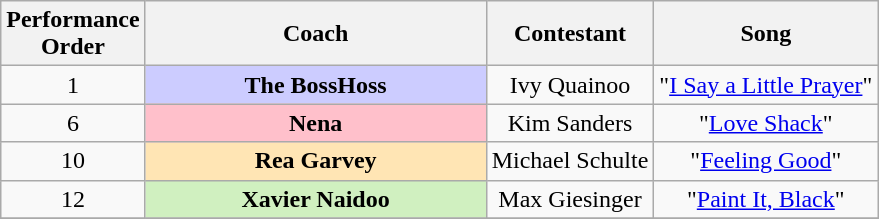<table class="wikitable sortable" style="text-align: center; width: auto;">
<tr class="hintergrundfarbe5">
<th>Performance <br>Order</th>
<th>Coach</th>
<th>Contestant</th>
<th>Song</th>
</tr>
<tr>
<td>1</td>
<th style="background-color:#ccf" width="220px">The BossHoss</th>
<td>Ivy Quainoo</td>
<td>"<a href='#'>I Say a Little Prayer</a>"</td>
</tr>
<tr>
<td>6</td>
<th style="background-color:pink" width="220px">Nena</th>
<td>Kim Sanders</td>
<td>"<a href='#'>Love Shack</a>"</td>
</tr>
<tr>
<td>10</td>
<th style="background-color:#ffe5b4" width="220px">Rea Garvey</th>
<td>Michael Schulte</td>
<td>"<a href='#'>Feeling Good</a>"</td>
</tr>
<tr>
<td>12</td>
<th style="background-color:#d0f0c0" width="220px">Xavier Naidoo</th>
<td>Max Giesinger</td>
<td>"<a href='#'>Paint It, Black</a>"</td>
</tr>
<tr>
</tr>
</table>
